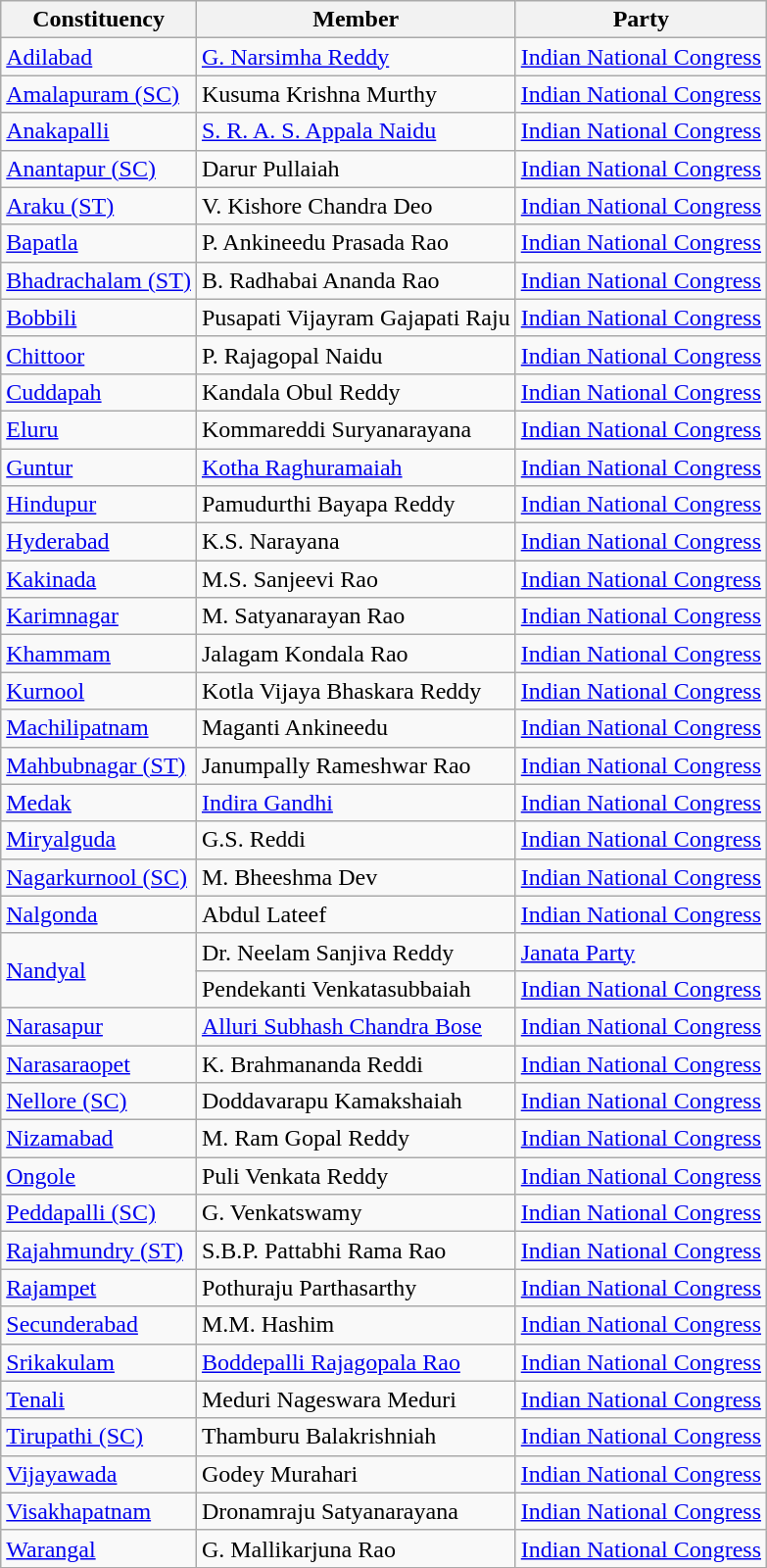<table class="wikitable sortable">
<tr>
<th>Constituency</th>
<th>Member</th>
<th>Party</th>
</tr>
<tr>
<td><a href='#'>Adilabad</a></td>
<td><a href='#'>G. Narsimha Reddy</a></td>
<td><a href='#'>Indian National Congress</a></td>
</tr>
<tr>
<td><a href='#'>Amalapuram (SC)</a></td>
<td>Kusuma Krishna Murthy</td>
<td><a href='#'>Indian National Congress</a></td>
</tr>
<tr>
<td><a href='#'>Anakapalli</a></td>
<td><a href='#'>S. R. A. S. Appala Naidu</a></td>
<td><a href='#'>Indian National Congress</a></td>
</tr>
<tr>
<td><a href='#'>Anantapur (SC)</a></td>
<td>Darur Pullaiah</td>
<td><a href='#'>Indian National Congress</a></td>
</tr>
<tr>
<td><a href='#'>Araku (ST)</a></td>
<td>V. Kishore Chandra Deo</td>
<td><a href='#'>Indian National Congress</a></td>
</tr>
<tr>
<td><a href='#'>Bapatla</a></td>
<td>P. Ankineedu Prasada Rao</td>
<td><a href='#'>Indian National Congress</a></td>
</tr>
<tr>
<td><a href='#'>Bhadrachalam (ST)</a></td>
<td>B. Radhabai Ananda Rao</td>
<td><a href='#'>Indian National Congress</a></td>
</tr>
<tr>
<td><a href='#'>Bobbili</a></td>
<td>Pusapati Vijayram Gajapati Raju</td>
<td><a href='#'>Indian National Congress</a></td>
</tr>
<tr>
<td><a href='#'>Chittoor</a></td>
<td>P. Rajagopal Naidu</td>
<td><a href='#'>Indian National Congress</a></td>
</tr>
<tr>
<td><a href='#'>Cuddapah</a></td>
<td>Kandala Obul Reddy</td>
<td><a href='#'>Indian National Congress</a></td>
</tr>
<tr>
<td><a href='#'>Eluru</a></td>
<td>Kommareddi Suryanarayana</td>
<td><a href='#'>Indian National Congress</a></td>
</tr>
<tr>
<td><a href='#'>Guntur</a></td>
<td><a href='#'>Kotha Raghuramaiah</a></td>
<td><a href='#'>Indian National Congress</a></td>
</tr>
<tr>
<td><a href='#'>Hindupur</a></td>
<td>Pamudurthi Bayapa Reddy</td>
<td><a href='#'>Indian National Congress</a></td>
</tr>
<tr>
<td><a href='#'>Hyderabad</a></td>
<td>K.S. Narayana</td>
<td><a href='#'>Indian National Congress</a></td>
</tr>
<tr>
<td><a href='#'>Kakinada</a></td>
<td>M.S. Sanjeevi Rao</td>
<td><a href='#'>Indian National Congress</a></td>
</tr>
<tr>
<td><a href='#'>Karimnagar</a></td>
<td>M. Satyanarayan Rao</td>
<td><a href='#'>Indian National Congress</a></td>
</tr>
<tr>
<td><a href='#'>Khammam</a></td>
<td>Jalagam Kondala Rao</td>
<td><a href='#'>Indian National Congress</a></td>
</tr>
<tr>
<td><a href='#'>Kurnool</a></td>
<td>Kotla Vijaya Bhaskara Reddy</td>
<td><a href='#'>Indian National Congress</a></td>
</tr>
<tr>
<td><a href='#'>Machilipatnam</a></td>
<td>Maganti Ankineedu</td>
<td><a href='#'>Indian National Congress</a></td>
</tr>
<tr>
<td><a href='#'>Mahbubnagar (ST)</a></td>
<td>Janumpally Rameshwar Rao</td>
<td><a href='#'>Indian National Congress</a></td>
</tr>
<tr>
<td><a href='#'>Medak</a></td>
<td><a href='#'>Indira Gandhi</a></td>
<td><a href='#'>Indian National Congress</a></td>
</tr>
<tr>
<td><a href='#'>Miryalguda</a></td>
<td>G.S. Reddi</td>
<td><a href='#'>Indian National Congress</a></td>
</tr>
<tr>
<td><a href='#'>Nagarkurnool (SC)</a></td>
<td>M. Bheeshma Dev</td>
<td><a href='#'>Indian National Congress</a></td>
</tr>
<tr>
<td><a href='#'>Nalgonda</a></td>
<td>Abdul Lateef</td>
<td><a href='#'>Indian National Congress</a></td>
</tr>
<tr>
<td rowspan=2><a href='#'>Nandyal</a></td>
<td>Dr. Neelam Sanjiva Reddy</td>
<td><a href='#'>Janata Party</a></td>
</tr>
<tr>
<td>Pendekanti Venkatasubbaiah</td>
<td><a href='#'>Indian National Congress</a></td>
</tr>
<tr>
<td><a href='#'>Narasapur</a></td>
<td><a href='#'>Alluri Subhash Chandra Bose</a></td>
<td><a href='#'>Indian National Congress</a></td>
</tr>
<tr>
<td><a href='#'>Narasaraopet</a></td>
<td>K. Brahmananda Reddi</td>
<td><a href='#'>Indian National Congress</a></td>
</tr>
<tr>
<td><a href='#'>Nellore (SC)</a></td>
<td>Doddavarapu Kamakshaiah</td>
<td><a href='#'>Indian National Congress</a></td>
</tr>
<tr>
<td><a href='#'>Nizamabad</a></td>
<td>M. Ram Gopal Reddy</td>
<td><a href='#'>Indian National Congress</a></td>
</tr>
<tr>
<td><a href='#'>Ongole</a></td>
<td>Puli Venkata Reddy</td>
<td><a href='#'>Indian National Congress</a></td>
</tr>
<tr>
<td><a href='#'>Peddapalli (SC)</a></td>
<td>G. Venkatswamy</td>
<td><a href='#'>Indian National Congress</a></td>
</tr>
<tr>
<td><a href='#'>Rajahmundry (ST)</a></td>
<td>S.B.P. Pattabhi Rama Rao</td>
<td><a href='#'>Indian National Congress</a></td>
</tr>
<tr>
<td><a href='#'>Rajampet</a></td>
<td>Pothuraju Parthasarthy</td>
<td><a href='#'>Indian National Congress</a></td>
</tr>
<tr>
<td><a href='#'>Secunderabad</a></td>
<td>M.M. Hashim</td>
<td><a href='#'>Indian National Congress</a></td>
</tr>
<tr>
<td><a href='#'>Srikakulam</a></td>
<td><a href='#'>Boddepalli Rajagopala Rao</a></td>
<td><a href='#'>Indian National Congress</a></td>
</tr>
<tr>
<td><a href='#'>Tenali</a></td>
<td>Meduri Nageswara Meduri</td>
<td><a href='#'>Indian National Congress</a></td>
</tr>
<tr>
<td><a href='#'>Tirupathi (SC)</a></td>
<td>Thamburu Balakrishniah</td>
<td><a href='#'>Indian National Congress</a></td>
</tr>
<tr>
<td><a href='#'>Vijayawada</a></td>
<td>Godey Murahari</td>
<td><a href='#'>Indian National Congress</a></td>
</tr>
<tr>
<td><a href='#'>Visakhapatnam</a></td>
<td>Dronamraju Satyanarayana</td>
<td><a href='#'>Indian National Congress</a></td>
</tr>
<tr>
<td><a href='#'>Warangal</a></td>
<td>G. Mallikarjuna Rao</td>
<td><a href='#'>Indian National Congress</a></td>
</tr>
<tr>
</tr>
</table>
